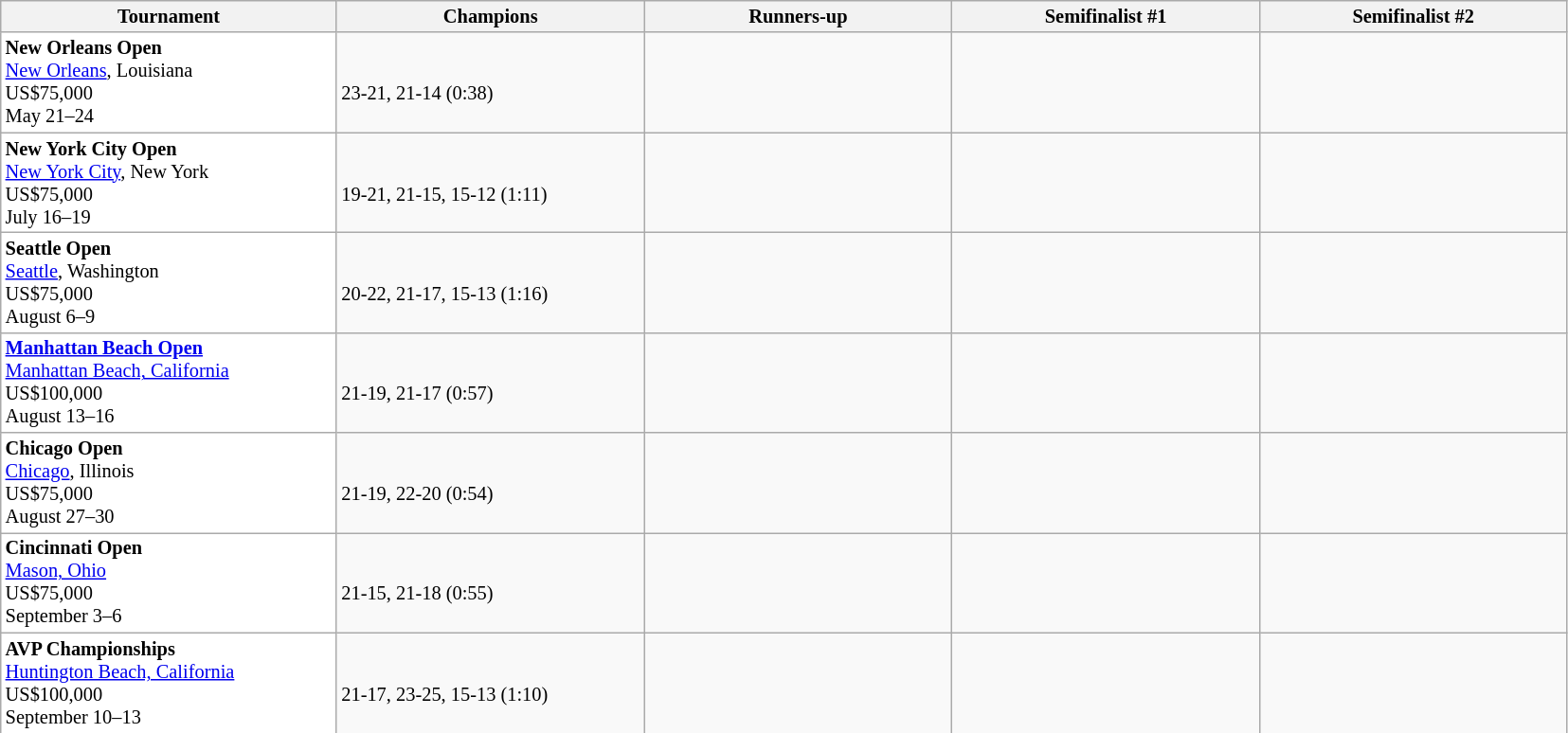<table class=wikitable style=font-size:85%>
<tr>
<th width=230>Tournament</th>
<th width=210>Champions</th>
<th width=210>Runners-up</th>
<th width=210>Semifinalist #1</th>
<th width=210>Semifinalist #2</th>
</tr>
<tr valign=top>
<td style="background:#ffffff;"><strong>New Orleans Open</strong><br><a href='#'>New Orleans</a>, Louisiana<br>US$75,000<br>May 21–24</td>
<td><br><br>23-21, 21-14 (0:38)</td>
<td><br></td>
<td><br></td>
<td><br></td>
</tr>
<tr valign=top>
<td style="background:#ffffff;"><strong>New York City Open</strong><br><a href='#'>New York City</a>, New York<br>US$75,000<br>July 16–19</td>
<td><br><br>19-21, 21-15, 15-12 (1:11)</td>
<td><br></td>
<td><br></td>
<td><br></td>
</tr>
<tr valign=top>
<td style="background:#ffffff;"><strong>Seattle Open</strong><br><a href='#'>Seattle</a>, Washington<br>US$75,000<br>August 6–9</td>
<td><br><br>20-22, 21-17, 15-13 (1:16)</td>
<td><br></td>
<td><br></td>
<td><br></td>
</tr>
<tr valign=top>
<td style="background:#ffffff;"><strong><a href='#'>Manhattan Beach Open</a></strong><br><a href='#'>Manhattan Beach, California</a><br>US$100,000<br>August 13–16</td>
<td><br><br>21-19, 21-17 (0:57)</td>
<td><br></td>
<td><br></td>
<td><br></td>
</tr>
<tr valign=top>
<td style="background:#ffffff;"><strong>Chicago Open</strong><br><a href='#'>Chicago</a>, Illinois<br>US$75,000<br>August 27–30</td>
<td><br><br>21-19, 22-20 (0:54)</td>
<td><br></td>
<td><br></td>
<td><br></td>
</tr>
<tr valign=top>
<td style="background:#ffffff;"><strong>Cincinnati Open</strong><br><a href='#'>Mason, Ohio</a><br>US$75,000<br>September 3–6</td>
<td><br><br>21-15, 21-18 (0:55)</td>
<td><br></td>
<td><br></td>
<td><br></td>
</tr>
<tr valign=top>
<td style="background:#ffffff;"><strong>AVP Championships</strong><br><a href='#'>Huntington Beach, California</a><br>US$100,000<br>September 10–13</td>
<td><br><br>21-17, 23-25, 15-13 (1:10)</td>
<td><br></td>
<td><br></td>
<td><br></td>
</tr>
</table>
